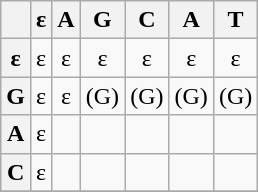<table class="wikitable" style="text-align:center">
<tr>
<th></th>
<th>ε</th>
<th>A</th>
<th>G</th>
<th>C</th>
<th>A</th>
<th>T</th>
</tr>
<tr>
<th>ε</th>
<td>ε</td>
<td>ε</td>
<td>ε</td>
<td>ε</td>
<td>ε</td>
<td>ε</td>
</tr>
<tr>
<th>G</th>
<td>ε</td>
<td>ε</td>
<td>(G)</td>
<td>(G)</td>
<td>(G)</td>
<td>(G)</td>
</tr>
<tr>
<th>A</th>
<td>ε</td>
<td></td>
<td></td>
<td></td>
<td></td>
<td></td>
</tr>
<tr>
<th>C</th>
<td>ε</td>
<td></td>
<td></td>
<td></td>
<td></td>
<td></td>
</tr>
<tr>
</tr>
</table>
